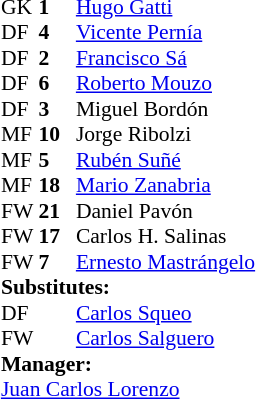<table cellspacing="0" cellpadding="0" style="font-size:90%; margin:0.2em auto;">
<tr>
<th width="25"></th>
<th width="25"></th>
</tr>
<tr>
<td>GK</td>
<td><strong>1</strong></td>
<td> <a href='#'>Hugo Gatti</a></td>
</tr>
<tr>
<td>DF</td>
<td><strong>4</strong></td>
<td> <a href='#'>Vicente Pernía</a></td>
</tr>
<tr>
<td>DF</td>
<td><strong>2</strong></td>
<td> <a href='#'>Francisco Sá</a></td>
</tr>
<tr>
<td>DF</td>
<td><strong>6</strong></td>
<td> <a href='#'>Roberto Mouzo</a></td>
</tr>
<tr>
<td>DF</td>
<td><strong>3</strong></td>
<td> Miguel Bordón</td>
</tr>
<tr>
<td>MF</td>
<td><strong>10</strong></td>
<td> Jorge Ribolzi</td>
</tr>
<tr>
<td>MF</td>
<td><strong>5</strong></td>
<td> <a href='#'>Rubén Suñé</a></td>
</tr>
<tr>
<td>MF</td>
<td><strong>18</strong></td>
<td> <a href='#'>Mario Zanabria</a></td>
<td></td>
<td></td>
</tr>
<tr>
<td>FW</td>
<td><strong>21</strong></td>
<td> Daniel Pavón</td>
<td></td>
<td></td>
</tr>
<tr>
<td>FW</td>
<td><strong>17</strong></td>
<td> Carlos H. Salinas</td>
<td></td>
</tr>
<tr>
<td>FW</td>
<td><strong>7</strong></td>
<td> <a href='#'>Ernesto Mastrángelo</a></td>
</tr>
<tr>
<td colspan=3><strong>Substitutes:</strong></td>
</tr>
<tr>
<td>DF</td>
<td></td>
<td> <a href='#'>Carlos Squeo</a></td>
<td></td>
<td></td>
</tr>
<tr>
<td>FW</td>
<td></td>
<td> <a href='#'>Carlos Salguero</a></td>
<td></td>
<td></td>
</tr>
<tr>
<td colspan=3><strong>Manager:</strong></td>
</tr>
<tr>
<td colspan=4> <a href='#'>Juan Carlos Lorenzo</a></td>
</tr>
</table>
